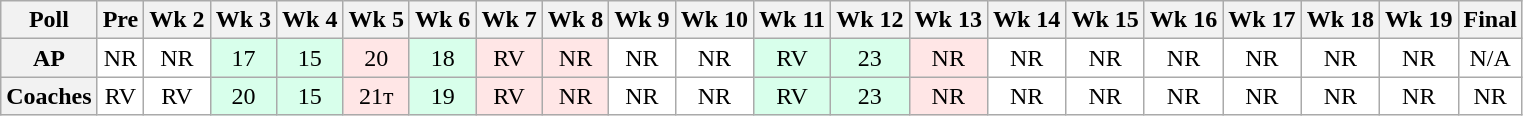<table class="wikitable" style="white-space:nowrap;text-align:center;">
<tr>
<th>Poll</th>
<th>Pre</th>
<th>Wk 2</th>
<th>Wk 3</th>
<th>Wk 4</th>
<th>Wk 5</th>
<th>Wk 6</th>
<th>Wk 7</th>
<th>Wk 8</th>
<th>Wk 9</th>
<th>Wk 10</th>
<th>Wk 11</th>
<th>Wk 12</th>
<th>Wk 13</th>
<th>Wk 14</th>
<th>Wk 15</th>
<th>Wk 16</th>
<th>Wk 17</th>
<th>Wk 18</th>
<th>Wk 19</th>
<th>Final</th>
</tr>
<tr>
<th>AP</th>
<td style="background:#FFF;">NR</td>
<td style="background:#FFF;">NR</td>
<td style="background:#D8FFEB;">17</td>
<td style="background:#D8FFEB;">15</td>
<td style="background:#FFE6E6;">20</td>
<td style="background:#D8FFEB;">18</td>
<td style="background:#FFE6E6;">RV</td>
<td style="background:#FFE6E6;">NR</td>
<td style="background:#FFF;">NR</td>
<td style="background:#FFF;">NR</td>
<td style="background:#D8FFEB;">RV</td>
<td style="background:#D8FFEB;">23</td>
<td style="background:#FFE6E6;">NR</td>
<td style="background:#FFF;">NR</td>
<td style="background:#FFF;">NR</td>
<td style="background:#FFF;">NR</td>
<td style="background:#FFF;">NR</td>
<td style="background:#FFF;">NR</td>
<td style="background:#FFF;">NR</td>
<td style="background:#FFF;">N/A</td>
</tr>
<tr>
<th>Coaches</th>
<td style="background:#FFF;">RV</td>
<td style="background:#FFF;">RV</td>
<td style="background:#D8FFEB;">20</td>
<td style="background:#D8FFEB;">15</td>
<td style="background:#FFE6E6;">21т</td>
<td style="background:#D8FFEB;">19</td>
<td style="background:#FFE6E6;">RV</td>
<td style="background:#FFE6E6;">NR</td>
<td style="background:#FFF;">NR</td>
<td style="background:#FFF;">NR</td>
<td style="background:#D8FFEB;">RV</td>
<td style="background:#D8FFEB;">23</td>
<td style="background:#FFE6E6;">NR</td>
<td style="background:#FFF;">NR</td>
<td style="background:#FFF;">NR</td>
<td style="background:#FFF;">NR</td>
<td style="background:#FFF;">NR</td>
<td style="background:#FFF;">NR</td>
<td style="background:#FFF;">NR</td>
<td style="background:#FFF;">NR</td>
</tr>
</table>
